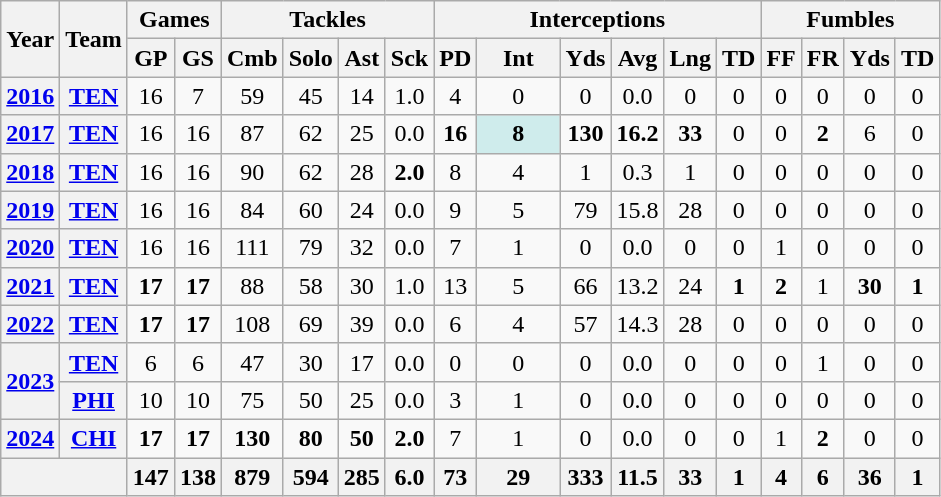<table class="wikitable" style="text-align:center;">
<tr>
<th rowspan="2">Year</th>
<th rowspan="2">Team</th>
<th colspan="2">Games</th>
<th colspan="4">Tackles</th>
<th colspan="6">Interceptions</th>
<th colspan="4">Fumbles</th>
</tr>
<tr>
<th>GP</th>
<th>GS</th>
<th>Cmb</th>
<th>Solo</th>
<th>Ast</th>
<th>Sck</th>
<th>PD</th>
<th>Int</th>
<th>Yds</th>
<th>Avg</th>
<th>Lng</th>
<th>TD</th>
<th>FF</th>
<th>FR</th>
<th>Yds</th>
<th>TD</th>
</tr>
<tr>
<th><a href='#'>2016</a></th>
<th><a href='#'>TEN</a></th>
<td>16</td>
<td>7</td>
<td>59</td>
<td>45</td>
<td>14</td>
<td>1.0</td>
<td>4</td>
<td>0</td>
<td>0</td>
<td>0.0</td>
<td>0</td>
<td>0</td>
<td>0</td>
<td>0</td>
<td>0</td>
<td>0</td>
</tr>
<tr>
<th><a href='#'>2017</a></th>
<th><a href='#'>TEN</a></th>
<td>16</td>
<td>16</td>
<td>87</td>
<td>62</td>
<td>25</td>
<td>0.0</td>
<td><strong>16</strong></td>
<td style="background:#cfecec; width:3em;"><strong>8</strong></td>
<td><strong>130</strong></td>
<td><strong>16.2</strong></td>
<td><strong>33</strong></td>
<td>0</td>
<td>0</td>
<td><strong>2</strong></td>
<td>6</td>
<td>0</td>
</tr>
<tr>
<th><a href='#'>2018</a></th>
<th><a href='#'>TEN</a></th>
<td>16</td>
<td>16</td>
<td>90</td>
<td>62</td>
<td>28</td>
<td><strong>2.0</strong></td>
<td>8</td>
<td>4</td>
<td>1</td>
<td>0.3</td>
<td>1</td>
<td>0</td>
<td>0</td>
<td>0</td>
<td>0</td>
<td>0</td>
</tr>
<tr>
<th><a href='#'>2019</a></th>
<th><a href='#'>TEN</a></th>
<td>16</td>
<td>16</td>
<td>84</td>
<td>60</td>
<td>24</td>
<td>0.0</td>
<td>9</td>
<td>5</td>
<td>79</td>
<td>15.8</td>
<td>28</td>
<td>0</td>
<td>0</td>
<td>0</td>
<td>0</td>
<td>0</td>
</tr>
<tr>
<th><a href='#'>2020</a></th>
<th><a href='#'>TEN</a></th>
<td>16</td>
<td>16</td>
<td>111</td>
<td>79</td>
<td>32</td>
<td>0.0</td>
<td>7</td>
<td>1</td>
<td>0</td>
<td>0.0</td>
<td>0</td>
<td>0</td>
<td>1</td>
<td>0</td>
<td>0</td>
<td>0</td>
</tr>
<tr>
<th><a href='#'>2021</a></th>
<th><a href='#'>TEN</a></th>
<td><strong>17</strong></td>
<td><strong>17</strong></td>
<td>88</td>
<td>58</td>
<td>30</td>
<td>1.0</td>
<td>13</td>
<td>5</td>
<td>66</td>
<td>13.2</td>
<td>24</td>
<td><strong>1</strong></td>
<td><strong>2</strong></td>
<td>1</td>
<td><strong>30</strong></td>
<td><strong>1</strong></td>
</tr>
<tr>
<th><a href='#'>2022</a></th>
<th><a href='#'>TEN</a></th>
<td><strong>17</strong></td>
<td><strong>17</strong></td>
<td>108</td>
<td>69</td>
<td>39</td>
<td>0.0</td>
<td>6</td>
<td>4</td>
<td>57</td>
<td>14.3</td>
<td>28</td>
<td>0</td>
<td>0</td>
<td>0</td>
<td>0</td>
<td>0</td>
</tr>
<tr>
<th rowspan="2"><a href='#'>2023</a></th>
<th><a href='#'>TEN</a></th>
<td>6</td>
<td>6</td>
<td>47</td>
<td>30</td>
<td>17</td>
<td>0.0</td>
<td>0</td>
<td>0</td>
<td>0</td>
<td>0.0</td>
<td>0</td>
<td>0</td>
<td>0</td>
<td>1</td>
<td>0</td>
<td>0</td>
</tr>
<tr>
<th><a href='#'>PHI</a></th>
<td>10</td>
<td>10</td>
<td>75</td>
<td>50</td>
<td>25</td>
<td>0.0</td>
<td>3</td>
<td>1</td>
<td>0</td>
<td>0.0</td>
<td>0</td>
<td>0</td>
<td>0</td>
<td>0</td>
<td>0</td>
<td>0</td>
</tr>
<tr>
<th><a href='#'>2024</a></th>
<th><a href='#'>CHI</a></th>
<td><strong>17</strong></td>
<td><strong>17</strong></td>
<td><strong>130</strong></td>
<td><strong>80</strong></td>
<td><strong>50</strong></td>
<td><strong>2.0</strong></td>
<td>7</td>
<td>1</td>
<td>0</td>
<td>0.0</td>
<td>0</td>
<td>0</td>
<td>1</td>
<td><strong>2</strong></td>
<td>0</td>
<td>0</td>
</tr>
<tr>
<th colspan="2"></th>
<th>147</th>
<th>138</th>
<th>879</th>
<th>594</th>
<th>285</th>
<th>6.0</th>
<th>73</th>
<th>29</th>
<th>333</th>
<th>11.5</th>
<th>33</th>
<th>1</th>
<th>4</th>
<th>6</th>
<th>36</th>
<th>1</th>
</tr>
</table>
